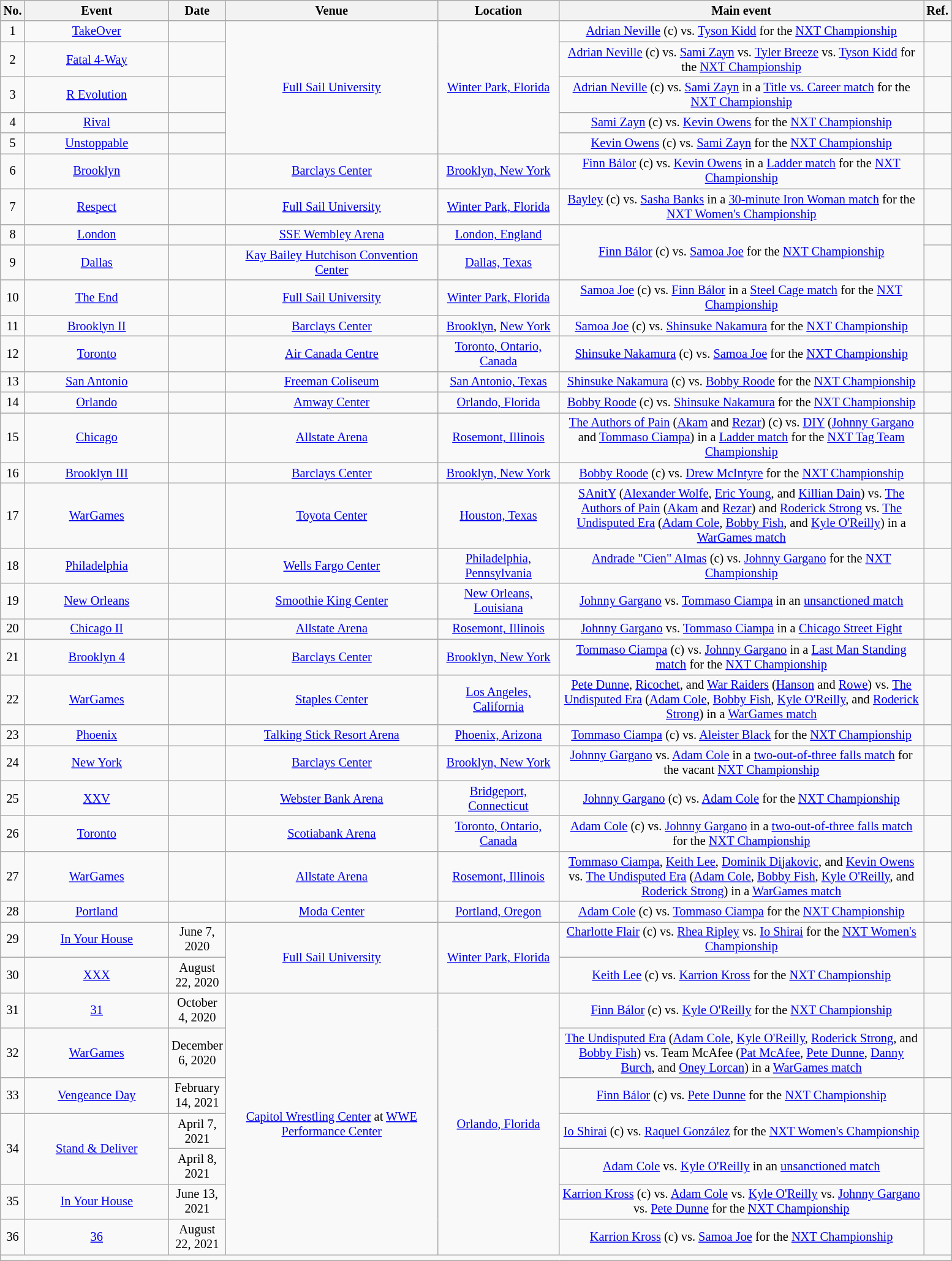<table class="mw-datatable wikitable sortable succession-box" style="font-size:85%; text-align:center;">
<tr>
<th scope="col" width="1" class="unsortable">No.</th>
<th scope="col" width="150">Event</th>
<th scope="col" width="10">Date</th>
<th scope="col" width="224">Venue</th>
<th scope="col" width="126">Location</th>
<th scope="col" width="390">Main event</th>
<th scope="col" width="1" class="unsortable">Ref.</th>
</tr>
<tr>
<td>1</td>
<td><a href='#'>TakeOver</a></td>
<td></td>
<td rowspan="5"><a href='#'>Full Sail University</a></td>
<td rowspan="5"><a href='#'>Winter Park, Florida</a></td>
<td><a href='#'>Adrian Neville</a> (c) vs. <a href='#'>Tyson Kidd</a> for the <a href='#'>NXT Championship</a></td>
<td></td>
</tr>
<tr>
<td>2</td>
<td><a href='#'>Fatal 4-Way</a></td>
<td></td>
<td><a href='#'>Adrian Neville</a> (c) vs. <a href='#'>Sami Zayn</a> vs. <a href='#'>Tyler Breeze</a> vs. <a href='#'>Tyson Kidd</a> for the <a href='#'>NXT Championship</a></td>
<td></td>
</tr>
<tr>
<td>3</td>
<td><a href='#'>R Evolution</a></td>
<td></td>
<td><a href='#'>Adrian Neville</a> (c) vs. <a href='#'>Sami Zayn</a> in a <a href='#'>Title vs. Career match</a> for the <a href='#'>NXT Championship</a></td>
<td></td>
</tr>
<tr>
<td>4</td>
<td><a href='#'>Rival</a></td>
<td></td>
<td><a href='#'>Sami Zayn</a> (c) vs. <a href='#'>Kevin Owens</a> for the <a href='#'>NXT Championship</a></td>
<td></td>
</tr>
<tr>
<td>5</td>
<td><a href='#'>Unstoppable</a></td>
<td></td>
<td><a href='#'>Kevin Owens</a> (c) vs. <a href='#'>Sami Zayn</a> for the <a href='#'>NXT Championship</a></td>
<td></td>
</tr>
<tr>
<td>6</td>
<td><a href='#'>Brooklyn</a></td>
<td></td>
<td><a href='#'>Barclays Center</a></td>
<td><a href='#'>Brooklyn, New York</a></td>
<td><a href='#'>Finn Bálor</a> (c) vs. <a href='#'>Kevin Owens</a> in a <a href='#'>Ladder match</a> for the <a href='#'>NXT Championship</a></td>
<td></td>
</tr>
<tr>
<td>7</td>
<td><a href='#'>Respect</a></td>
<td></td>
<td><a href='#'>Full Sail University</a></td>
<td><a href='#'>Winter Park, Florida</a></td>
<td><a href='#'>Bayley</a> (c) vs. <a href='#'>Sasha Banks</a> in a <a href='#'>30-minute Iron Woman match</a> for the <a href='#'>NXT Women's Championship</a></td>
<td></td>
</tr>
<tr>
<td>8</td>
<td><a href='#'>London</a></td>
<td></td>
<td><a href='#'>SSE Wembley Arena</a></td>
<td><a href='#'>London, England</a></td>
<td rowspan=2><a href='#'>Finn Bálor</a> (c) vs. <a href='#'>Samoa Joe</a> for the <a href='#'>NXT Championship</a></td>
<td></td>
</tr>
<tr>
<td>9</td>
<td><a href='#'>Dallas</a></td>
<td></td>
<td><a href='#'>Kay Bailey Hutchison Convention Center</a></td>
<td><a href='#'>Dallas, Texas</a></td>
<td></td>
</tr>
<tr>
<td>10</td>
<td><a href='#'>The End</a></td>
<td></td>
<td><a href='#'>Full Sail University</a></td>
<td><a href='#'>Winter Park, Florida</a></td>
<td><a href='#'>Samoa Joe</a> (c) vs. <a href='#'>Finn Bálor</a> in a <a href='#'>Steel Cage match</a> for the <a href='#'>NXT Championship</a></td>
<td></td>
</tr>
<tr>
<td>11</td>
<td><a href='#'>Brooklyn II</a></td>
<td></td>
<td><a href='#'>Barclays Center</a></td>
<td><a href='#'>Brooklyn</a>, <a href='#'>New York</a></td>
<td><a href='#'>Samoa Joe</a> (c) vs. <a href='#'>Shinsuke Nakamura</a> for the <a href='#'>NXT Championship</a></td>
<td></td>
</tr>
<tr>
<td>12</td>
<td><a href='#'>Toronto</a></td>
<td></td>
<td><a href='#'>Air Canada Centre</a></td>
<td><a href='#'>Toronto, Ontario, Canada</a></td>
<td><a href='#'>Shinsuke Nakamura</a> (c) vs. <a href='#'>Samoa Joe</a> for the <a href='#'>NXT Championship</a></td>
<td></td>
</tr>
<tr>
<td>13</td>
<td><a href='#'>San Antonio</a></td>
<td></td>
<td><a href='#'>Freeman Coliseum</a></td>
<td><a href='#'>San Antonio, Texas</a></td>
<td><a href='#'>Shinsuke Nakamura</a> (c) vs. <a href='#'>Bobby Roode</a> for the <a href='#'>NXT Championship</a></td>
<td></td>
</tr>
<tr>
<td>14</td>
<td><a href='#'>Orlando</a></td>
<td></td>
<td><a href='#'>Amway Center</a></td>
<td><a href='#'>Orlando, Florida</a></td>
<td><a href='#'>Bobby Roode</a> (c) vs. <a href='#'>Shinsuke Nakamura</a> for the <a href='#'>NXT Championship</a></td>
<td></td>
</tr>
<tr>
<td>15</td>
<td><a href='#'>Chicago</a></td>
<td></td>
<td><a href='#'>Allstate Arena</a></td>
<td><a href='#'>Rosemont, Illinois</a></td>
<td><a href='#'>The Authors of Pain</a> (<a href='#'>Akam</a> and <a href='#'>Rezar</a>) (c) vs. <a href='#'>DIY</a> (<a href='#'>Johnny Gargano</a> and <a href='#'>Tommaso Ciampa</a>) in a <a href='#'>Ladder match</a> for the <a href='#'>NXT Tag Team Championship</a></td>
<td></td>
</tr>
<tr>
<td>16</td>
<td><a href='#'>Brooklyn III</a></td>
<td></td>
<td><a href='#'>Barclays Center</a></td>
<td><a href='#'>Brooklyn, New York</a></td>
<td><a href='#'>Bobby Roode</a> (c) vs. <a href='#'>Drew McIntyre</a> for the <a href='#'>NXT Championship</a></td>
<td></td>
</tr>
<tr>
<td>17</td>
<td><a href='#'>WarGames</a></td>
<td></td>
<td><a href='#'>Toyota Center</a></td>
<td><a href='#'>Houston, Texas</a></td>
<td><a href='#'>SAnitY</a> (<a href='#'>Alexander Wolfe</a>, <a href='#'>Eric Young</a>, and <a href='#'>Killian Dain</a>) vs. <a href='#'>The Authors of Pain</a> (<a href='#'>Akam</a> and <a href='#'>Rezar</a>) and <a href='#'>Roderick Strong</a> vs. <a href='#'>The Undisputed Era</a> (<a href='#'>Adam Cole</a>, <a href='#'>Bobby Fish</a>, and <a href='#'>Kyle O'Reilly</a>) in a <a href='#'>WarGames match</a></td>
<td></td>
</tr>
<tr>
<td>18</td>
<td><a href='#'>Philadelphia</a></td>
<td></td>
<td><a href='#'>Wells Fargo Center</a></td>
<td><a href='#'>Philadelphia, Pennsylvania</a></td>
<td><a href='#'>Andrade "Cien" Almas</a> (c) vs. <a href='#'>Johnny Gargano</a> for the <a href='#'>NXT Championship</a></td>
<td></td>
</tr>
<tr>
<td>19</td>
<td><a href='#'>New Orleans</a></td>
<td></td>
<td><a href='#'>Smoothie King Center</a></td>
<td><a href='#'>New Orleans, Louisiana</a></td>
<td><a href='#'>Johnny Gargano</a> vs. <a href='#'>Tommaso Ciampa</a> in an <a href='#'>unsanctioned match</a></td>
<td></td>
</tr>
<tr>
<td>20</td>
<td><a href='#'>Chicago II</a></td>
<td></td>
<td><a href='#'>Allstate Arena</a></td>
<td><a href='#'>Rosemont, Illinois</a></td>
<td><a href='#'>Johnny Gargano</a> vs. <a href='#'>Tommaso Ciampa</a> in a <a href='#'>Chicago Street Fight</a></td>
<td></td>
</tr>
<tr>
<td>21</td>
<td><a href='#'>Brooklyn 4</a></td>
<td></td>
<td><a href='#'>Barclays Center</a></td>
<td><a href='#'>Brooklyn, New York</a></td>
<td><a href='#'>Tommaso Ciampa</a> (c) vs. <a href='#'>Johnny Gargano</a> in a <a href='#'>Last Man Standing match</a> for the <a href='#'>NXT Championship</a></td>
<td></td>
</tr>
<tr>
<td>22</td>
<td><a href='#'>WarGames</a></td>
<td></td>
<td><a href='#'>Staples Center</a></td>
<td><a href='#'>Los Angeles, California</a></td>
<td><a href='#'>Pete Dunne</a>, <a href='#'>Ricochet</a>, and <a href='#'>War Raiders</a> (<a href='#'>Hanson</a> and <a href='#'>Rowe</a>) vs. <a href='#'>The Undisputed Era</a> (<a href='#'>Adam Cole</a>, <a href='#'>Bobby Fish</a>, <a href='#'>Kyle O'Reilly</a>, and <a href='#'>Roderick Strong</a>) in a <a href='#'>WarGames match</a></td>
<td></td>
</tr>
<tr>
<td>23</td>
<td><a href='#'>Phoenix</a></td>
<td></td>
<td><a href='#'>Talking Stick Resort Arena</a></td>
<td><a href='#'>Phoenix, Arizona</a></td>
<td><a href='#'>Tommaso Ciampa</a> (c) vs. <a href='#'>Aleister Black</a> for the <a href='#'>NXT Championship</a></td>
<td></td>
</tr>
<tr>
<td>24</td>
<td><a href='#'>New York</a></td>
<td></td>
<td><a href='#'>Barclays Center</a></td>
<td><a href='#'>Brooklyn, New York</a></td>
<td><a href='#'>Johnny Gargano</a> vs. <a href='#'>Adam Cole</a> in a <a href='#'>two-out-of-three falls match</a> for the vacant <a href='#'>NXT Championship</a></td>
<td></td>
</tr>
<tr>
<td>25</td>
<td><a href='#'>XXV</a></td>
<td></td>
<td><a href='#'>Webster Bank Arena</a></td>
<td><a href='#'>Bridgeport, Connecticut</a></td>
<td><a href='#'>Johnny Gargano</a> (c) vs. <a href='#'>Adam Cole</a> for the <a href='#'>NXT Championship</a></td>
<td></td>
</tr>
<tr>
<td>26</td>
<td><a href='#'>Toronto</a></td>
<td></td>
<td><a href='#'>Scotiabank Arena</a></td>
<td><a href='#'>Toronto, Ontario, Canada</a></td>
<td><a href='#'>Adam Cole</a> (c) vs. <a href='#'>Johnny Gargano</a> in a <a href='#'>two-out-of-three falls match</a> for the <a href='#'>NXT Championship</a></td>
<td></td>
</tr>
<tr>
<td>27</td>
<td><a href='#'>WarGames</a></td>
<td></td>
<td><a href='#'>Allstate Arena</a></td>
<td><a href='#'>Rosemont, Illinois</a></td>
<td><a href='#'>Tommaso Ciampa</a>, <a href='#'>Keith Lee</a>, <a href='#'>Dominik Dijakovic</a>, and <a href='#'>Kevin Owens</a> vs. <a href='#'>The Undisputed Era</a> (<a href='#'>Adam Cole</a>, <a href='#'>Bobby Fish</a>, <a href='#'>Kyle O'Reilly</a>, and <a href='#'>Roderick Strong</a>) in a <a href='#'>WarGames match</a></td>
<td></td>
</tr>
<tr>
<td>28</td>
<td><a href='#'>Portland</a></td>
<td></td>
<td><a href='#'>Moda Center</a></td>
<td><a href='#'>Portland, Oregon</a></td>
<td><a href='#'>Adam Cole</a> (c) vs. <a href='#'>Tommaso Ciampa</a> for the <a href='#'>NXT Championship</a></td>
<td></td>
</tr>
<tr>
<td>29</td>
<td><a href='#'>In Your House</a></td>
<td>June 7, 2020</td>
<td rowspan="2"><a href='#'>Full Sail University</a></td>
<td rowspan="2"><a href='#'>Winter Park, Florida</a></td>
<td><a href='#'>Charlotte Flair</a> (c) vs. <a href='#'>Rhea Ripley</a> vs. <a href='#'>Io Shirai</a> for the <a href='#'>NXT Women's Championship</a></td>
<td></td>
</tr>
<tr>
<td>30</td>
<td><a href='#'>XXX</a></td>
<td>August 22, 2020</td>
<td><a href='#'>Keith Lee</a> (c) vs. <a href='#'>Karrion Kross</a> for the <a href='#'>NXT Championship</a></td>
<td></td>
</tr>
<tr>
<td>31</td>
<td><a href='#'>31</a></td>
<td>October 4, 2020</td>
<td rowspan="7"><a href='#'>Capitol Wrestling Center</a> at <a href='#'>WWE Performance Center</a></td>
<td rowspan="7"><a href='#'>Orlando, Florida</a></td>
<td><a href='#'>Finn Bálor</a> (c) vs. <a href='#'>Kyle O'Reilly</a> for the <a href='#'>NXT Championship</a></td>
<td></td>
</tr>
<tr>
<td>32</td>
<td><a href='#'>WarGames</a></td>
<td>December 6, 2020</td>
<td><a href='#'>The Undisputed Era</a> (<a href='#'>Adam Cole</a>, <a href='#'>Kyle O'Reilly</a>, <a href='#'>Roderick Strong</a>, and <a href='#'>Bobby Fish</a>) vs. Team McAfee (<a href='#'>Pat McAfee</a>, <a href='#'>Pete Dunne</a>, <a href='#'>Danny Burch</a>, and <a href='#'>Oney Lorcan</a>) in a <a href='#'>WarGames match</a></td>
<td></td>
</tr>
<tr>
<td>33</td>
<td><a href='#'>Vengeance Day</a></td>
<td>February 14, 2021</td>
<td><a href='#'>Finn Bálor</a> (c) vs. <a href='#'>Pete Dunne</a> for the <a href='#'>NXT Championship</a></td>
<td></td>
</tr>
<tr>
<td rowspan="2">34</td>
<td rowspan="2"><a href='#'>Stand & Deliver</a></td>
<td>April 7, 2021</td>
<td><a href='#'>Io Shirai</a> (c) vs. <a href='#'>Raquel González</a> for the <a href='#'>NXT Women's Championship</a></td>
<td rowspan="2"></td>
</tr>
<tr>
<td>April 8, 2021</td>
<td><a href='#'>Adam Cole</a> vs. <a href='#'>Kyle O'Reilly</a> in an <a href='#'>unsanctioned match</a></td>
</tr>
<tr>
<td>35</td>
<td><a href='#'>In Your House</a></td>
<td>June 13, 2021</td>
<td><a href='#'>Karrion Kross</a> (c) vs. <a href='#'>Adam Cole</a> vs. <a href='#'>Kyle O'Reilly</a> vs. <a href='#'>Johnny Gargano</a> vs. <a href='#'>Pete Dunne</a> for the <a href='#'>NXT Championship</a></td>
<td></td>
</tr>
<tr>
<td>36</td>
<td><a href='#'>36</a></td>
<td>August 22, 2021</td>
<td><a href='#'>Karrion Kross</a> (c) vs. <a href='#'>Samoa Joe</a> for the <a href='#'>NXT Championship</a></td>
<td></td>
</tr>
<tr>
<td colspan="10"></td>
</tr>
</table>
